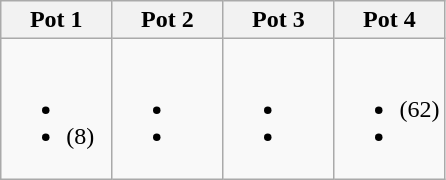<table class="wikitable">
<tr>
<th style="width:25%">Pot 1</th>
<th style="width:25%">Pot 2</th>
<th style="width:25%">Pot 3</th>
<th style="width:25%">Pot 4</th>
</tr>
<tr>
<td valign=top><br><ul><li></li><li> (8) </li></ul></td>
<td valign=top><br><ul><li></li><li></li></ul></td>
<td valign=top><br><ul><li></li><li></li></ul></td>
<td valign=top><br><ul><li> (62)</li><li></li></ul></td>
</tr>
</table>
